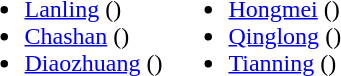<table>
<tr>
<td valign="top"><br><ul><li><a href='#'>Lanling</a> ()</li><li><a href='#'>Chashan</a> ()</li><li><a href='#'>Diaozhuang</a> ()</li></ul></td>
<td valign="top"><br><ul><li><a href='#'>Hongmei</a> ()</li><li><a href='#'>Qinglong</a> ()</li><li><a href='#'>Tianning</a> ()</li></ul></td>
</tr>
</table>
